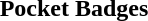<table style="margin:1em auto; text-align:center;">
<tr>
<td><strong>Pocket Badges</strong></td>
</tr>
<tr>
<td></td>
</tr>
<tr>
</tr>
</table>
